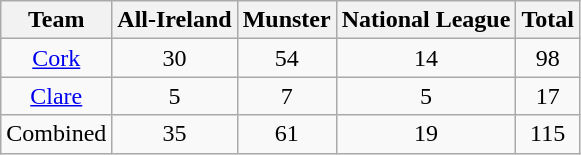<table class="wikitable" style="text-align:center;">
<tr>
<th>Team</th>
<th>All-Ireland</th>
<th>Munster</th>
<th>National League</th>
<th>Total</th>
</tr>
<tr |>
<td><a href='#'>Cork</a></td>
<td>30</td>
<td>54</td>
<td>14</td>
<td>98</td>
</tr>
<tr>
<td><a href='#'>Clare</a></td>
<td>5</td>
<td>7</td>
<td>5</td>
<td>17</td>
</tr>
<tr>
<td>Combined</td>
<td>35</td>
<td>61</td>
<td>19</td>
<td>115</td>
</tr>
</table>
